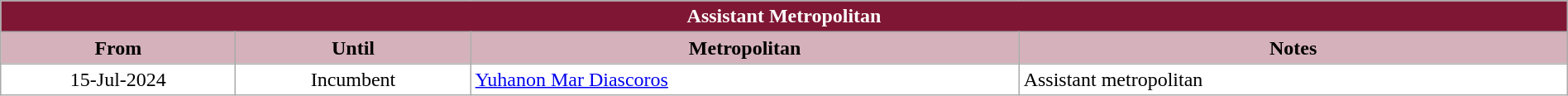<table class="wikitable" style="width: 100%;">
<tr>
<th colspan="4" style="background-color: #7F1734; color: white;">Assistant Metropolitan</th>
</tr>
<tr>
<th style="background-color: #D4B1BB; width: 15%;">From</th>
<th style="background-color: #D4B1BB; width: 15%;">Until</th>
<th style="background-color: #D4B1BB; width: 35%;">Metropolitan</th>
<th style="background-color: #D4B1BB; width: 35%;">Notes</th>
</tr>
<tr valign="top" style="background-color: white;">
<td style="text-align: center;">15-Jul-2024</td>
<td style="text-align: center;">Incumbent</td>
<td><a href='#'>Yuhanon Mar Diascoros</a></td>
<td>Assistant metropolitan</td>
</tr>
</table>
